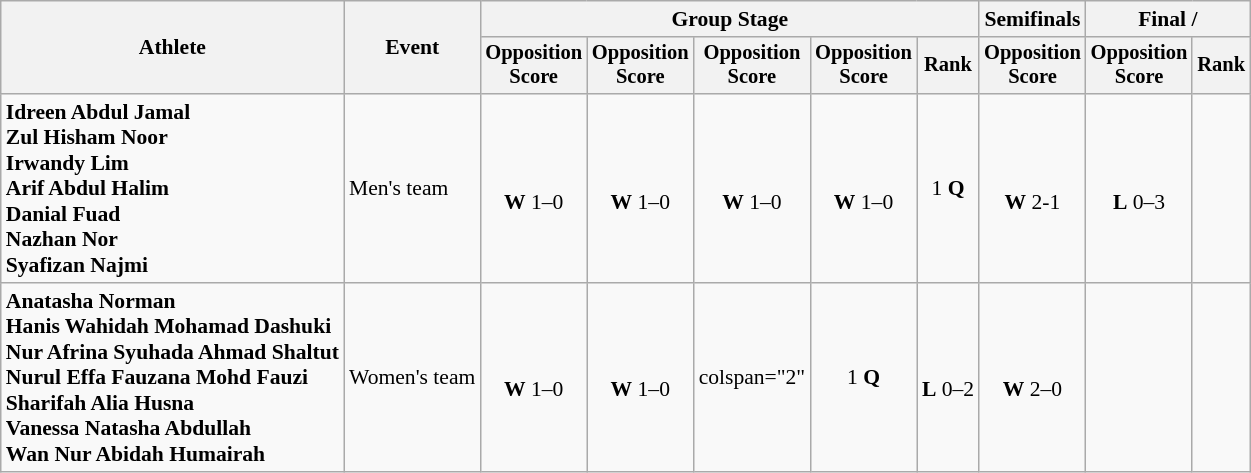<table class="wikitable" style="font-size:90%">
<tr>
<th rowspan="2">Athlete</th>
<th rowspan="2">Event</th>
<th colspan="5">Group Stage</th>
<th>Semifinals</th>
<th colspan=2>Final / </th>
</tr>
<tr style="font-size:95%">
<th>Opposition<br>Score</th>
<th>Opposition<br>Score</th>
<th>Opposition<br>Score</th>
<th>Opposition<br>Score</th>
<th>Rank</th>
<th>Opposition<br>Score</th>
<th>Opposition<br>Score</th>
<th>Rank</th>
</tr>
<tr align=center>
<td align="left"><strong>Idreen Abdul Jamal<br>Zul Hisham Noor<br>Irwandy Lim<br>Arif Abdul Halim<br>Danial Fuad<br>Nazhan Nor<br>Syafizan Najmi</strong></td>
<td align="left">Men's team</td>
<td> <br><strong>W</strong> 1–0</td>
<td> <br><strong>W</strong> 1–0</td>
<td> <br><strong>W</strong> 1–0</td>
<td> <br><strong>W</strong> 1–0</td>
<td>1 <strong>Q</strong></td>
<td> <br><strong>W</strong> 2-1</td>
<td> <br><strong>L</strong> 0–3</td>
<td></td>
</tr>
<tr align=center>
<td align="left"><strong>Anatasha Norman<br>Hanis Wahidah Mohamad Dashuki<br>Nur Afrina Syuhada Ahmad Shaltut<br>Nurul Effa Fauzana Mohd Fauzi<br>Sharifah Alia Husna<br>Vanessa Natasha Abdullah<br>Wan Nur Abidah Humairah</strong></td>
<td align="left">Women's team</td>
<td> <br><strong>W</strong> 1–0</td>
<td> <br><strong>W</strong> 1–0</td>
<td>colspan="2" </td>
<td>1 <strong>Q</strong></td>
<td> <br><strong>L</strong> 0–2</td>
<td> <br><strong>W</strong> 2–0</td>
<td></td>
</tr>
</table>
